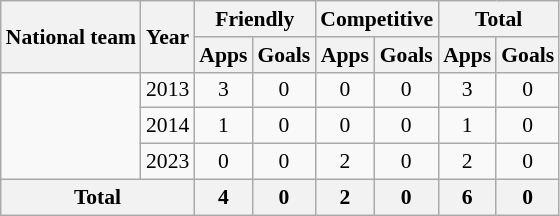<table class="wikitable" style="text-align:center; font-size:90%;">
<tr>
<th rowspan="2">National team</th>
<th rowspan="2">Year</th>
<th colspan="2">Friendly</th>
<th colspan="2">Competitive</th>
<th colspan="3">Total</th>
</tr>
<tr>
<th>Apps</th>
<th>Goals</th>
<th>Apps</th>
<th>Goals</th>
<th>Apps</th>
<th>Goals</th>
</tr>
<tr>
<td rowspan="3" align="left"></td>
<td>2013</td>
<td>3</td>
<td>0</td>
<td>0</td>
<td>0</td>
<td>3</td>
<td>0</td>
</tr>
<tr>
<td>2014</td>
<td>1</td>
<td>0</td>
<td>0</td>
<td>0</td>
<td>1</td>
<td>0</td>
</tr>
<tr>
<td>2023</td>
<td>0</td>
<td>0</td>
<td>2</td>
<td>0</td>
<td>2</td>
<td>0</td>
</tr>
<tr>
<th colspan="2">Total</th>
<th>4</th>
<th>0</th>
<th>2</th>
<th>0</th>
<th>6</th>
<th>0</th>
</tr>
</table>
